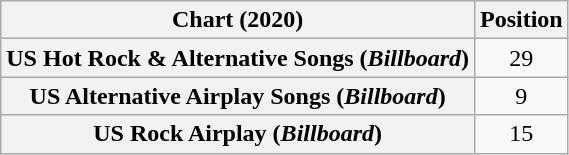<table class="wikitable sortable plainrowheaders" style="text-align:center">
<tr>
<th scope="col">Chart (2020)</th>
<th scope="col">Position</th>
</tr>
<tr>
<th scope="row">US Hot Rock & Alternative Songs (<em>Billboard</em>)</th>
<td>29</td>
</tr>
<tr>
<th scope="row">US Alternative Airplay Songs (<em>Billboard</em>)</th>
<td>9</td>
</tr>
<tr>
<th scope="row">US Rock Airplay (<em>Billboard</em>)</th>
<td>15</td>
</tr>
</table>
